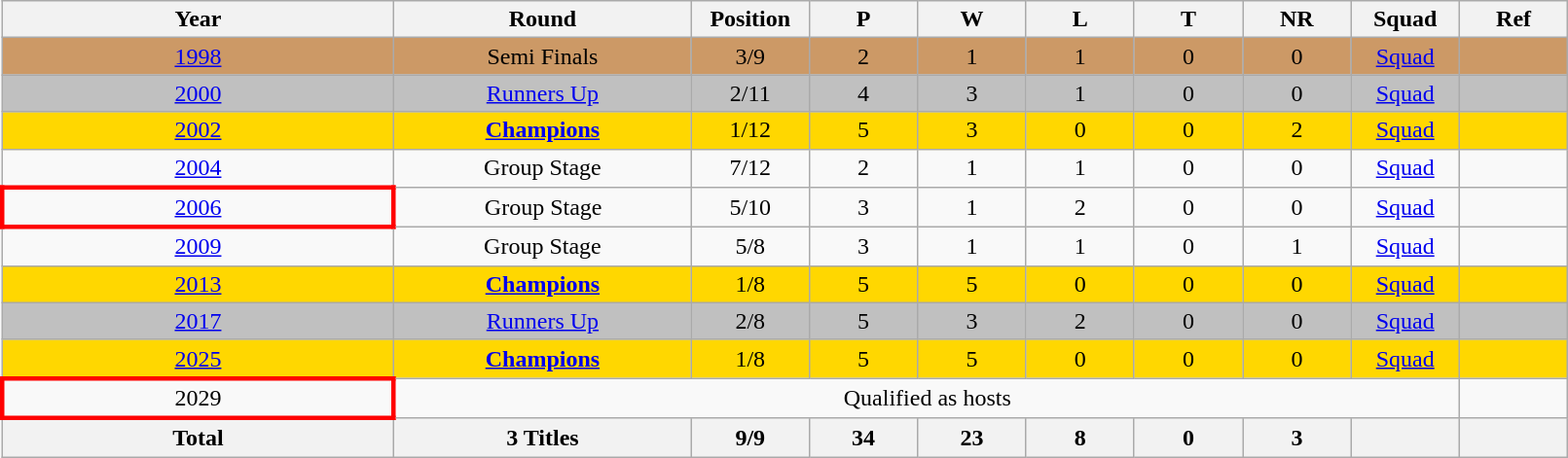<table class="wikitable" style="text-align: center; width:85%">
<tr>
<th width=200>Year</th>
<th width=150>Round</th>
<th width=50>Position</th>
<th width=50>P</th>
<th width=50>W</th>
<th width=50>L</th>
<th width=50>T</th>
<th width=50>NR</th>
<th width=50>Squad</th>
<th width=50>Ref</th>
</tr>
<tr style="background:#cc9966;">
<td> <a href='#'>1998</a></td>
<td>Semi Finals</td>
<td>3/9</td>
<td>2</td>
<td>1</td>
<td>1</td>
<td>0</td>
<td>0</td>
<td><a href='#'>Squad</a></td>
<td></td>
</tr>
<tr style="background:silver;">
<td> <a href='#'>2000</a></td>
<td><a href='#'>Runners Up</a></td>
<td>2/11</td>
<td>4</td>
<td>3</td>
<td>1</td>
<td>0</td>
<td>0</td>
<td><a href='#'>Squad</a></td>
<td></td>
</tr>
<tr bgcolor="gold">
<td> <a href='#'>2002</a></td>
<td><strong><a href='#'>Champions</a></strong></td>
<td>1/12</td>
<td>5</td>
<td>3</td>
<td>0</td>
<td>0</td>
<td>2</td>
<td><a href='#'>Squad</a></td>
<td></td>
</tr>
<tr bgcolor=>
<td> <a href='#'>2004</a></td>
<td>Group Stage</td>
<td>7/12</td>
<td>2</td>
<td>1</td>
<td>1</td>
<td>0</td>
<td>0</td>
<td><a href='#'>Squad</a></td>
<td></td>
</tr>
<tr style="background:;">
<td style="border: 3px solid red"> <a href='#'>2006</a></td>
<td>Group Stage</td>
<td>5/10</td>
<td>3</td>
<td>1</td>
<td>2</td>
<td>0</td>
<td>0</td>
<td><a href='#'>Squad</a></td>
<td></td>
</tr>
<tr style="background:;">
<td> <a href='#'>2009</a></td>
<td>Group Stage</td>
<td>5/8</td>
<td>3</td>
<td>1</td>
<td>1</td>
<td>0</td>
<td>1</td>
<td><a href='#'>Squad</a></td>
<td></td>
</tr>
<tr bgcolor=gold>
<td>  <a href='#'>2013</a></td>
<td><strong><a href='#'>Champions</a></strong></td>
<td>1/8</td>
<td>5</td>
<td>5</td>
<td>0</td>
<td>0</td>
<td>0</td>
<td><a href='#'>Squad</a></td>
<td></td>
</tr>
<tr bgcolor=silver>
<td>  <a href='#'>2017</a></td>
<td><a href='#'>Runners Up</a></td>
<td>2/8</td>
<td>5</td>
<td>3</td>
<td>2</td>
<td>0</td>
<td>0</td>
<td><a href='#'>Squad</a></td>
<td></td>
</tr>
<tr bgcolor=gold>
<td>  <a href='#'>2025</a></td>
<td><strong><a href='#'>Champions</a></strong></td>
<td>1/8</td>
<td>5</td>
<td>5</td>
<td>0</td>
<td>0</td>
<td>0</td>
<td><a href='#'>Squad</a></td>
<td></td>
</tr>
<tr>
<td style="border: 3px solid red"> 2029</td>
<td colspan=8>Qualified as hosts</td>
<td></td>
</tr>
<tr>
<th>Total</th>
<th>3 Titles</th>
<th>9/9</th>
<th>34</th>
<th>23</th>
<th>8</th>
<th>0</th>
<th>3</th>
<th></th>
<th></th>
</tr>
</table>
